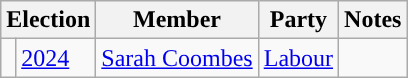<table class="wikitable">
<tr>
<th colspan="2">Election</th>
<th>Member</th>
<th>Party</th>
<th>Notes</th>
</tr>
<tr>
<td style="color:inherit;background-color: "></td>
<td><a href='#'>2024</a></td>
<td><a href='#'>Sarah Coombes</a></td>
<td><a href='#'>Labour</a></td>
</tr>
</table>
